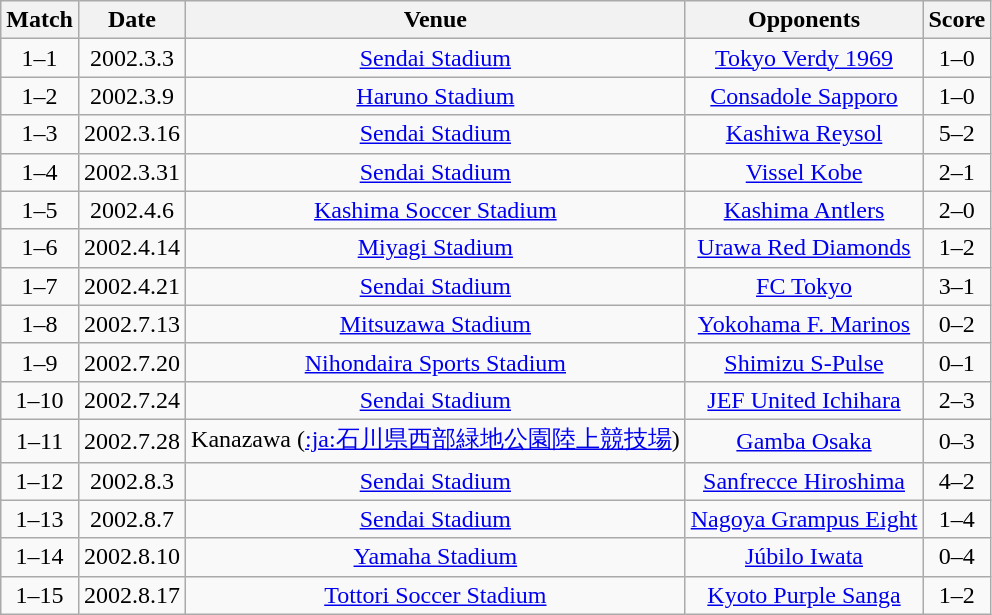<table class="wikitable" style="text-align:center;">
<tr>
<th>Match</th>
<th>Date</th>
<th>Venue</th>
<th>Opponents</th>
<th>Score</th>
</tr>
<tr>
<td>1–1</td>
<td>2002.3.3</td>
<td><a href='#'>Sendai Stadium</a></td>
<td><a href='#'>Tokyo Verdy 1969</a></td>
<td>1–0</td>
</tr>
<tr>
<td>1–2</td>
<td>2002.3.9</td>
<td><a href='#'>Haruno Stadium</a></td>
<td><a href='#'>Consadole Sapporo</a></td>
<td>1–0</td>
</tr>
<tr>
<td>1–3</td>
<td>2002.3.16</td>
<td><a href='#'>Sendai Stadium</a></td>
<td><a href='#'>Kashiwa Reysol</a></td>
<td>5–2</td>
</tr>
<tr>
<td>1–4</td>
<td>2002.3.31</td>
<td><a href='#'>Sendai Stadium</a></td>
<td><a href='#'>Vissel Kobe</a></td>
<td>2–1 </td>
</tr>
<tr>
<td>1–5</td>
<td>2002.4.6</td>
<td><a href='#'>Kashima Soccer Stadium</a></td>
<td><a href='#'>Kashima Antlers</a></td>
<td>2–0</td>
</tr>
<tr>
<td>1–6</td>
<td>2002.4.14</td>
<td><a href='#'>Miyagi Stadium</a></td>
<td><a href='#'>Urawa Red Diamonds</a></td>
<td>1–2 </td>
</tr>
<tr>
<td>1–7</td>
<td>2002.4.21</td>
<td><a href='#'>Sendai Stadium</a></td>
<td><a href='#'>FC Tokyo</a></td>
<td>3–1</td>
</tr>
<tr>
<td>1–8</td>
<td>2002.7.13</td>
<td><a href='#'>Mitsuzawa Stadium</a></td>
<td><a href='#'>Yokohama F. Marinos</a></td>
<td>0–2</td>
</tr>
<tr>
<td>1–9</td>
<td>2002.7.20</td>
<td><a href='#'>Nihondaira Sports Stadium</a></td>
<td><a href='#'>Shimizu S-Pulse</a></td>
<td>0–1</td>
</tr>
<tr>
<td>1–10</td>
<td>2002.7.24</td>
<td><a href='#'>Sendai Stadium</a></td>
<td><a href='#'>JEF United Ichihara</a></td>
<td>2–3 </td>
</tr>
<tr>
<td>1–11</td>
<td>2002.7.28</td>
<td>Kanazawa (<a href='#'>:ja:石川県西部緑地公園陸上競技場</a>)</td>
<td><a href='#'>Gamba Osaka</a></td>
<td>0–3</td>
</tr>
<tr>
<td>1–12</td>
<td>2002.8.3</td>
<td><a href='#'>Sendai Stadium</a></td>
<td><a href='#'>Sanfrecce Hiroshima</a></td>
<td>4–2</td>
</tr>
<tr>
<td>1–13</td>
<td>2002.8.7</td>
<td><a href='#'>Sendai Stadium</a></td>
<td><a href='#'>Nagoya Grampus Eight</a></td>
<td>1–4</td>
</tr>
<tr>
<td>1–14</td>
<td>2002.8.10</td>
<td><a href='#'>Yamaha Stadium</a></td>
<td><a href='#'>Júbilo Iwata</a></td>
<td>0–4</td>
</tr>
<tr>
<td>1–15</td>
<td>2002.8.17</td>
<td><a href='#'>Tottori Soccer Stadium</a></td>
<td><a href='#'>Kyoto Purple Sanga</a></td>
<td>1–2 </td>
</tr>
</table>
